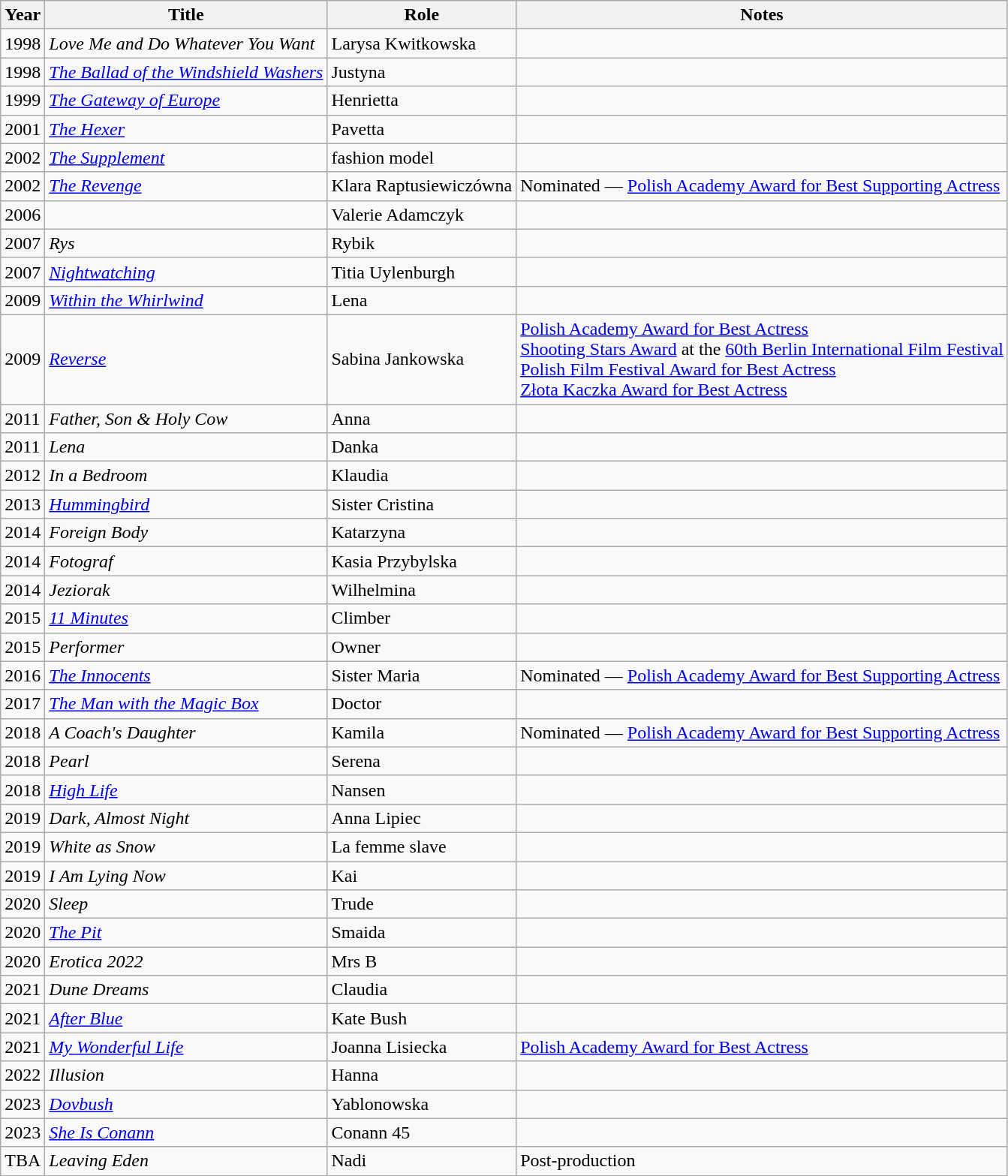<table class="wikitable sortable">
<tr>
<th>Year</th>
<th>Title</th>
<th>Role</th>
<th class="unsortable">Notes</th>
</tr>
<tr>
<td>1998</td>
<td><em>Love Me and Do Whatever You Want</em></td>
<td>Larysa Kwitkowska</td>
<td></td>
</tr>
<tr>
<td>1998</td>
<td><em><a href='#'>The Ballad of the Windshield Washers</a></em></td>
<td>Justyna</td>
<td></td>
</tr>
<tr>
<td>1999</td>
<td><em><a href='#'>The Gateway of Europe</a></em></td>
<td>Henrietta</td>
<td></td>
</tr>
<tr>
<td>2001</td>
<td><em><a href='#'>The Hexer</a></em></td>
<td>Pavetta</td>
<td></td>
</tr>
<tr>
<td>2002</td>
<td><em><a href='#'>The Supplement</a></em></td>
<td>fashion model</td>
<td></td>
</tr>
<tr>
<td>2002</td>
<td><em><a href='#'>The Revenge</a></em></td>
<td>Klara Raptusiewiczówna</td>
<td>Nominated — <a href='#'>Polish Academy Award for Best Supporting Actress</a></td>
</tr>
<tr>
<td>2006</td>
<td><em></em></td>
<td>Valerie Adamczyk</td>
</tr>
<tr>
<td>2007</td>
<td><em>Rys</em></td>
<td>Rybik</td>
<td></td>
</tr>
<tr>
<td>2007</td>
<td><em><a href='#'>Nightwatching</a></em></td>
<td>Titia Uylenburgh</td>
<td></td>
</tr>
<tr>
<td>2009</td>
<td><em><a href='#'>Within the Whirlwind</a></em></td>
<td>Lena</td>
<td></td>
</tr>
<tr>
<td>2009</td>
<td><em><a href='#'>Reverse</a></em></td>
<td>Sabina Jankowska</td>
<td><a href='#'>Polish Academy Award for Best Actress</a><br><a href='#'>Shooting Stars Award</a> at the <a href='#'>60th Berlin International Film Festival</a><br><a href='#'>Polish Film Festival Award for Best Actress</a><br><a href='#'>Złota Kaczka Award for Best Actress</a></td>
</tr>
<tr>
<td>2011</td>
<td><em>Father, Son & Holy Cow</em></td>
<td>Anna</td>
<td></td>
</tr>
<tr>
<td>2011</td>
<td><em>Lena</em></td>
<td>Danka</td>
<td></td>
</tr>
<tr>
<td>2012</td>
<td><em>In a Bedroom</em></td>
<td>Klaudia</td>
</tr>
<tr>
<td>2013</td>
<td><em><a href='#'>Hummingbird</a></em></td>
<td>Sister Cristina</td>
<td></td>
</tr>
<tr>
<td>2014</td>
<td><em>Foreign Body</em></td>
<td>Katarzyna</td>
<td></td>
</tr>
<tr>
<td>2014</td>
<td><em>Fotograf</em></td>
<td>Kasia Przybylska</td>
<td></td>
</tr>
<tr>
<td>2014</td>
<td><em>Jeziorak</em></td>
<td>Wilhelmina</td>
<td></td>
</tr>
<tr>
<td>2015</td>
<td><em><a href='#'>11 Minutes</a></em></td>
<td>Climber</td>
<td></td>
</tr>
<tr>
<td>2015</td>
<td><em>Performer</em></td>
<td>Owner</td>
<td></td>
</tr>
<tr>
<td>2016</td>
<td><em><a href='#'>The Innocents</a></em></td>
<td>Sister Maria</td>
<td>Nominated — <a href='#'>Polish Academy Award for Best Supporting Actress</a></td>
</tr>
<tr>
<td>2017</td>
<td><em><a href='#'>The Man with the Magic Box</a></em></td>
<td>Doctor</td>
<td></td>
</tr>
<tr>
<td>2018</td>
<td><em>A Coach's Daughter</em></td>
<td>Kamila</td>
<td>Nominated — <a href='#'>Polish Academy Award for Best Supporting Actress</a></td>
</tr>
<tr>
<td>2018</td>
<td><em>Pearl</em></td>
<td>Serena</td>
<td></td>
</tr>
<tr>
<td>2018</td>
<td><em><a href='#'>High Life</a></em></td>
<td>Nansen</td>
<td></td>
</tr>
<tr>
<td>2019</td>
<td><em>Dark, Almost Night</em></td>
<td>Anna Lipiec</td>
<td></td>
</tr>
<tr>
<td>2019</td>
<td><em>White as Snow</em></td>
<td>La femme slave</td>
<td></td>
</tr>
<tr>
<td>2019</td>
<td><em>I Am Lying Now</em></td>
<td>Kai</td>
<td></td>
</tr>
<tr>
<td>2020</td>
<td><em>Sleep</em></td>
<td>Trude</td>
<td></td>
</tr>
<tr>
<td>2020</td>
<td><em><a href='#'>The Pit</a></em></td>
<td>Smaida</td>
<td></td>
</tr>
<tr>
<td>2020</td>
<td><em>Erotica 2022</em></td>
<td>Mrs B</td>
<td></td>
</tr>
<tr>
<td>2021</td>
<td><em>Dune Dreams</em></td>
<td>Claudia</td>
<td></td>
</tr>
<tr>
<td>2021</td>
<td><em><a href='#'>After Blue</a></em></td>
<td>Kate Bush</td>
<td></td>
</tr>
<tr>
<td>2021</td>
<td><em><a href='#'>My Wonderful Life</a></em></td>
<td>Joanna Lisiecka</td>
<td><a href='#'>Polish Academy Award for Best Actress</a></td>
</tr>
<tr>
<td>2022</td>
<td><em>Illusion</em></td>
<td>Hanna</td>
<td></td>
</tr>
<tr>
<td>2023</td>
<td><em><a href='#'>Dovbush</a></em></td>
<td>Yablonowska</td>
<td></td>
</tr>
<tr>
<td>2023</td>
<td><em><a href='#'>She Is Conann</a></em></td>
<td>Conann 45</td>
<td></td>
</tr>
<tr>
<td>TBA</td>
<td><em>Leaving Eden</em></td>
<td>Nadi</td>
<td>Post-production</td>
</tr>
</table>
